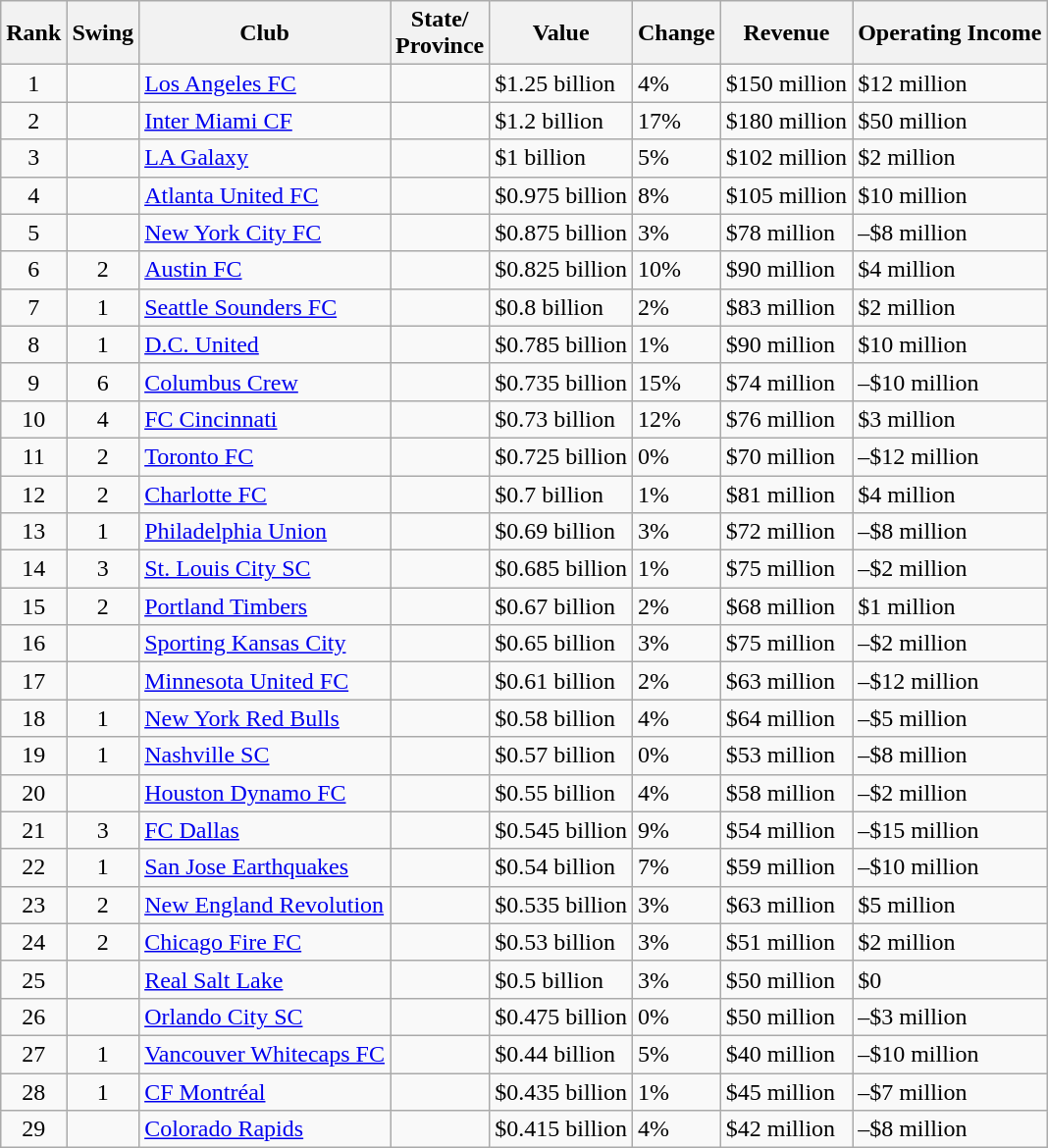<table class="wikitable sortable">
<tr>
<th>Rank</th>
<th>Swing</th>
<th>Club</th>
<th>State/<br>Province</th>
<th>Value</th>
<th>Change</th>
<th>Revenue</th>
<th>Operating Income</th>
</tr>
<tr>
<td align="center">1</td>
<td align="center"></td>
<td><a href='#'>Los Angeles FC</a></td>
<td></td>
<td>$1.25 billion</td>
<td> 4%</td>
<td>$150 million</td>
<td>$12 million</td>
</tr>
<tr>
<td align="center">2</td>
<td align="center"></td>
<td><a href='#'>Inter Miami CF</a></td>
<td></td>
<td>$1.2 billion</td>
<td> 17%</td>
<td>$180 million</td>
<td>$50 million</td>
</tr>
<tr>
<td align="center">3</td>
<td align="center"></td>
<td><a href='#'>LA Galaxy</a></td>
<td></td>
<td>$1 billion</td>
<td> 5%</td>
<td>$102 million</td>
<td>$2 million</td>
</tr>
<tr>
<td align="center">4</td>
<td align="center"></td>
<td><a href='#'>Atlanta United FC</a></td>
<td></td>
<td>$0.975 billion</td>
<td> 8%</td>
<td>$105 million</td>
<td>$10 million</td>
</tr>
<tr>
<td align="center">5</td>
<td align="center"></td>
<td><a href='#'>New York City FC</a></td>
<td></td>
<td>$0.875 billion</td>
<td> 3%</td>
<td>$78 million</td>
<td>–$8 million</td>
</tr>
<tr>
<td align="center">6</td>
<td align="center"> 2</td>
<td><a href='#'>Austin FC</a></td>
<td></td>
<td>$0.825 billion</td>
<td> 10%</td>
<td>$90 million</td>
<td>$4 million</td>
</tr>
<tr>
<td align="center">7</td>
<td align="center"> 1</td>
<td><a href='#'>Seattle Sounders FC</a></td>
<td></td>
<td>$0.8 billion</td>
<td> 2%</td>
<td>$83 million</td>
<td>$2 million</td>
</tr>
<tr>
<td align="center">8</td>
<td align="center"> 1</td>
<td><a href='#'>D.C. United</a></td>
<td></td>
<td>$0.785 billion</td>
<td> 1%</td>
<td>$90 million</td>
<td>$10 million</td>
</tr>
<tr>
<td align="center">9</td>
<td align="center"> 6</td>
<td><a href='#'>Columbus Crew</a></td>
<td></td>
<td>$0.735 billion</td>
<td> 15%</td>
<td>$74 million</td>
<td>–$10 million</td>
</tr>
<tr>
<td align="center">10</td>
<td align="center"> 4</td>
<td><a href='#'>FC Cincinnati</a></td>
<td></td>
<td>$0.73 billion</td>
<td> 12%</td>
<td>$76 million</td>
<td>$3 million</td>
</tr>
<tr>
<td align="center">11</td>
<td align="center"> 2</td>
<td><a href='#'>Toronto FC</a></td>
<td></td>
<td>$0.725 billion</td>
<td> 0%</td>
<td>$70 million</td>
<td>–$12 million</td>
</tr>
<tr>
<td align="center">12</td>
<td align="center"> 2</td>
<td><a href='#'>Charlotte FC</a></td>
<td></td>
<td>$0.7 billion</td>
<td> 1%</td>
<td>$81 million</td>
<td>$4 million</td>
</tr>
<tr>
<td align="center">13</td>
<td align="center"> 1</td>
<td><a href='#'>Philadelphia Union</a></td>
<td></td>
<td>$0.69 billion</td>
<td> 3%</td>
<td>$72 million</td>
<td>–$8 million</td>
</tr>
<tr>
<td align="center">14</td>
<td align="center"> 3</td>
<td><a href='#'>St. Louis City SC</a></td>
<td></td>
<td>$0.685 billion</td>
<td> 1%</td>
<td>$75 million</td>
<td>–$2 million</td>
</tr>
<tr>
<td align="center">15</td>
<td align="center"> 2</td>
<td><a href='#'>Portland Timbers</a></td>
<td></td>
<td>$0.67 billion</td>
<td> 2%</td>
<td>$68 million</td>
<td>$1 million</td>
</tr>
<tr>
<td align="center">16</td>
<td align="center"></td>
<td><a href='#'>Sporting Kansas City</a></td>
<td></td>
<td>$0.65 billion</td>
<td> 3%</td>
<td>$75 million</td>
<td>–$2 million</td>
</tr>
<tr>
<td align="center">17</td>
<td align="center"></td>
<td><a href='#'>Minnesota United FC</a></td>
<td></td>
<td>$0.61 billion</td>
<td> 2%</td>
<td>$63 million</td>
<td>–$12 million</td>
</tr>
<tr>
<td align="center">18</td>
<td align="center"> 1</td>
<td><a href='#'>New York Red Bulls</a></td>
<td></td>
<td>$0.58 billion</td>
<td> 4%</td>
<td>$64 million</td>
<td>–$5 million</td>
</tr>
<tr>
<td align="center">19</td>
<td align="center"> 1</td>
<td><a href='#'>Nashville SC</a></td>
<td></td>
<td>$0.57 billion</td>
<td> 0%</td>
<td>$53 million</td>
<td>–$8 million</td>
</tr>
<tr>
<td align="center">20</td>
<td align="center"></td>
<td><a href='#'>Houston Dynamo FC</a></td>
<td></td>
<td>$0.55 billion</td>
<td> 4%</td>
<td>$58 million</td>
<td>–$2 million</td>
</tr>
<tr>
<td align="center">21</td>
<td align="center"> 3</td>
<td><a href='#'>FC Dallas</a></td>
<td></td>
<td>$0.545 billion</td>
<td> 9%</td>
<td>$54 million</td>
<td>–$15 million</td>
</tr>
<tr>
<td align="center">22</td>
<td align="center"> 1</td>
<td><a href='#'>San Jose Earthquakes</a></td>
<td></td>
<td>$0.54 billion</td>
<td> 7%</td>
<td>$59 million</td>
<td>–$10 million</td>
</tr>
<tr>
<td align="center">23</td>
<td align="center"> 2</td>
<td><a href='#'>New England Revolution</a></td>
<td></td>
<td>$0.535 billion</td>
<td> 3%</td>
<td>$63 million</td>
<td>$5 million</td>
</tr>
<tr>
<td align="center">24</td>
<td align="center"><strong></strong> 2</td>
<td><a href='#'>Chicago Fire FC</a></td>
<td></td>
<td>$0.53 billion</td>
<td> 3%</td>
<td>$51 million</td>
<td>$2 million</td>
</tr>
<tr>
<td align="center">25</td>
<td align="center"><strong></strong></td>
<td><a href='#'>Real Salt Lake</a></td>
<td></td>
<td>$0.5 billion</td>
<td> 3%</td>
<td>$50 million</td>
<td>$0</td>
</tr>
<tr>
<td align="center">26</td>
<td align="center"><strong></strong></td>
<td><a href='#'>Orlando City SC</a></td>
<td></td>
<td>$0.475 billion</td>
<td> 0%</td>
<td>$50 million</td>
<td>–$3 million</td>
</tr>
<tr>
<td align="center">27</td>
<td align="center"> 1</td>
<td><a href='#'>Vancouver Whitecaps FC</a></td>
<td></td>
<td>$0.44 billion</td>
<td> 5%</td>
<td>$40 million</td>
<td>–$10 million</td>
</tr>
<tr>
<td align="center">28</td>
<td align="center"> 1</td>
<td><a href='#'>CF Montréal</a></td>
<td></td>
<td>$0.435 billion</td>
<td> 1%</td>
<td>$45 million</td>
<td>–$7 million</td>
</tr>
<tr>
<td align="center">29</td>
<td align="center"><strong></strong></td>
<td><a href='#'>Colorado Rapids</a></td>
<td></td>
<td>$0.415 billion</td>
<td> 4%</td>
<td>$42 million</td>
<td>–$8 million</td>
</tr>
</table>
